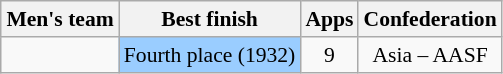<table class="wikitable" style="text-align: center; font-size: 90%; margin-left: 1em;">
<tr>
<th>Men's team</th>
<th>Best finish</th>
<th>Apps</th>
<th>Confederation</th>
</tr>
<tr>
<td style="text-align: left;"></td>
<td style="background-color: #9acdff; text-align: left;">Fourth place (1932)</td>
<td>9</td>
<td>Asia – AASF</td>
</tr>
</table>
